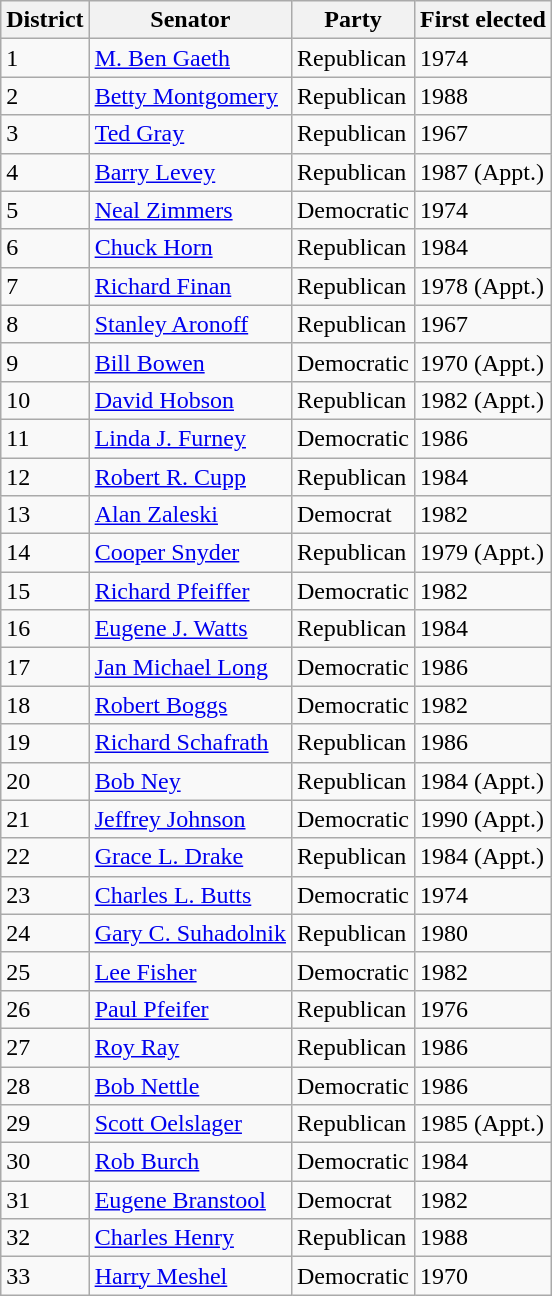<table class="wikitable sortable">
<tr>
<th>District</th>
<th>Senator</th>
<th>Party</th>
<th>First elected</th>
</tr>
<tr>
<td>1</td>
<td><a href='#'>M. Ben Gaeth</a></td>
<td>Republican</td>
<td>1974</td>
</tr>
<tr>
<td>2</td>
<td><a href='#'>Betty Montgomery</a></td>
<td>Republican</td>
<td>1988</td>
</tr>
<tr>
<td>3</td>
<td><a href='#'>Ted Gray</a></td>
<td>Republican</td>
<td>1967</td>
</tr>
<tr>
<td>4</td>
<td><a href='#'>Barry Levey</a></td>
<td>Republican</td>
<td>1987 (Appt.)</td>
</tr>
<tr>
<td>5</td>
<td><a href='#'>Neal Zimmers</a></td>
<td>Democratic</td>
<td>1974</td>
</tr>
<tr>
<td>6</td>
<td><a href='#'>Chuck Horn</a></td>
<td>Republican</td>
<td>1984</td>
</tr>
<tr>
<td>7</td>
<td><a href='#'>Richard Finan</a></td>
<td>Republican</td>
<td>1978 (Appt.)</td>
</tr>
<tr>
<td>8</td>
<td><a href='#'>Stanley Aronoff</a></td>
<td>Republican</td>
<td>1967</td>
</tr>
<tr>
<td>9</td>
<td><a href='#'>Bill Bowen</a></td>
<td>Democratic</td>
<td>1970 (Appt.)</td>
</tr>
<tr>
<td>10</td>
<td><a href='#'>David Hobson</a></td>
<td>Republican</td>
<td>1982 (Appt.)</td>
</tr>
<tr>
<td>11</td>
<td><a href='#'>Linda J. Furney</a></td>
<td>Democratic</td>
<td>1986</td>
</tr>
<tr>
<td>12</td>
<td><a href='#'>Robert R. Cupp</a></td>
<td>Republican</td>
<td>1984</td>
</tr>
<tr>
<td>13</td>
<td><a href='#'>Alan Zaleski</a></td>
<td>Democrat</td>
<td>1982</td>
</tr>
<tr>
<td>14</td>
<td><a href='#'>Cooper Snyder</a></td>
<td>Republican</td>
<td>1979 (Appt.)</td>
</tr>
<tr>
<td>15</td>
<td><a href='#'>Richard Pfeiffer</a></td>
<td>Democratic</td>
<td>1982</td>
</tr>
<tr>
<td>16</td>
<td><a href='#'>Eugene J. Watts</a></td>
<td>Republican</td>
<td>1984</td>
</tr>
<tr>
<td>17</td>
<td><a href='#'>Jan Michael Long</a></td>
<td>Democratic</td>
<td>1986</td>
</tr>
<tr>
<td>18</td>
<td><a href='#'>Robert Boggs</a></td>
<td>Democratic</td>
<td>1982</td>
</tr>
<tr>
<td>19</td>
<td><a href='#'>Richard Schafrath</a></td>
<td>Republican</td>
<td>1986</td>
</tr>
<tr>
<td>20</td>
<td><a href='#'>Bob Ney</a></td>
<td>Republican</td>
<td>1984 (Appt.)</td>
</tr>
<tr>
<td>21</td>
<td><a href='#'>Jeffrey Johnson</a></td>
<td>Democratic</td>
<td>1990 (Appt.)</td>
</tr>
<tr>
<td>22</td>
<td><a href='#'>Grace L. Drake</a></td>
<td>Republican</td>
<td>1984 (Appt.)</td>
</tr>
<tr>
<td>23</td>
<td><a href='#'>Charles L. Butts</a></td>
<td>Democratic</td>
<td>1974</td>
</tr>
<tr>
<td>24</td>
<td><a href='#'>Gary C. Suhadolnik</a></td>
<td>Republican</td>
<td>1980</td>
</tr>
<tr>
<td>25</td>
<td><a href='#'>Lee Fisher</a></td>
<td>Democratic</td>
<td>1982</td>
</tr>
<tr>
<td>26</td>
<td><a href='#'>Paul Pfeifer</a></td>
<td>Republican</td>
<td>1976</td>
</tr>
<tr>
<td>27</td>
<td><a href='#'>Roy Ray</a></td>
<td>Republican</td>
<td>1986</td>
</tr>
<tr>
<td>28</td>
<td><a href='#'>Bob Nettle</a></td>
<td>Democratic</td>
<td>1986</td>
</tr>
<tr>
<td>29</td>
<td><a href='#'>Scott Oelslager</a></td>
<td>Republican</td>
<td>1985 (Appt.)</td>
</tr>
<tr>
<td>30</td>
<td><a href='#'>Rob Burch</a></td>
<td>Democratic</td>
<td>1984</td>
</tr>
<tr>
<td>31</td>
<td><a href='#'>Eugene Branstool</a></td>
<td>Democrat</td>
<td>1982</td>
</tr>
<tr>
<td>32</td>
<td><a href='#'>Charles Henry</a></td>
<td>Republican</td>
<td>1988</td>
</tr>
<tr>
<td>33</td>
<td><a href='#'>Harry Meshel</a></td>
<td>Democratic</td>
<td>1970</td>
</tr>
</table>
